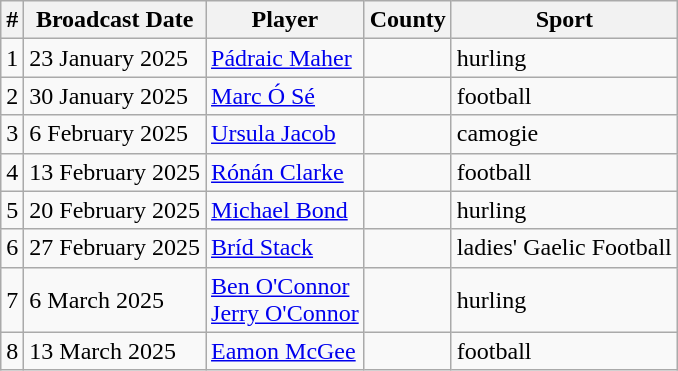<table class="wikitable">
<tr>
<th>#</th>
<th>Broadcast Date</th>
<th>Player</th>
<th>County</th>
<th>Sport</th>
</tr>
<tr>
<td>1</td>
<td>23 January 2025</td>
<td><a href='#'>Pádraic Maher</a></td>
<td></td>
<td>hurling</td>
</tr>
<tr>
<td>2</td>
<td>30 January 2025</td>
<td><a href='#'>Marc Ó Sé</a></td>
<td></td>
<td>football</td>
</tr>
<tr>
<td>3</td>
<td>6 February 2025</td>
<td><a href='#'>Ursula Jacob</a></td>
<td></td>
<td>camogie</td>
</tr>
<tr>
<td>4</td>
<td>13 February 2025</td>
<td><a href='#'>Rónán Clarke</a></td>
<td></td>
<td>football</td>
</tr>
<tr>
<td>5</td>
<td>20 February 2025</td>
<td><a href='#'>Michael Bond</a></td>
<td></td>
<td>hurling</td>
</tr>
<tr>
<td>6</td>
<td>27 February 2025</td>
<td><a href='#'>Bríd Stack</a></td>
<td></td>
<td>ladies' Gaelic Football</td>
</tr>
<tr>
<td>7</td>
<td>6 March 2025</td>
<td><a href='#'>Ben O'Connor</a><br><a href='#'>Jerry O'Connor</a></td>
<td></td>
<td>hurling</td>
</tr>
<tr>
<td>8</td>
<td>13 March 2025</td>
<td><a href='#'>Eamon McGee</a></td>
<td></td>
<td>football</td>
</tr>
</table>
